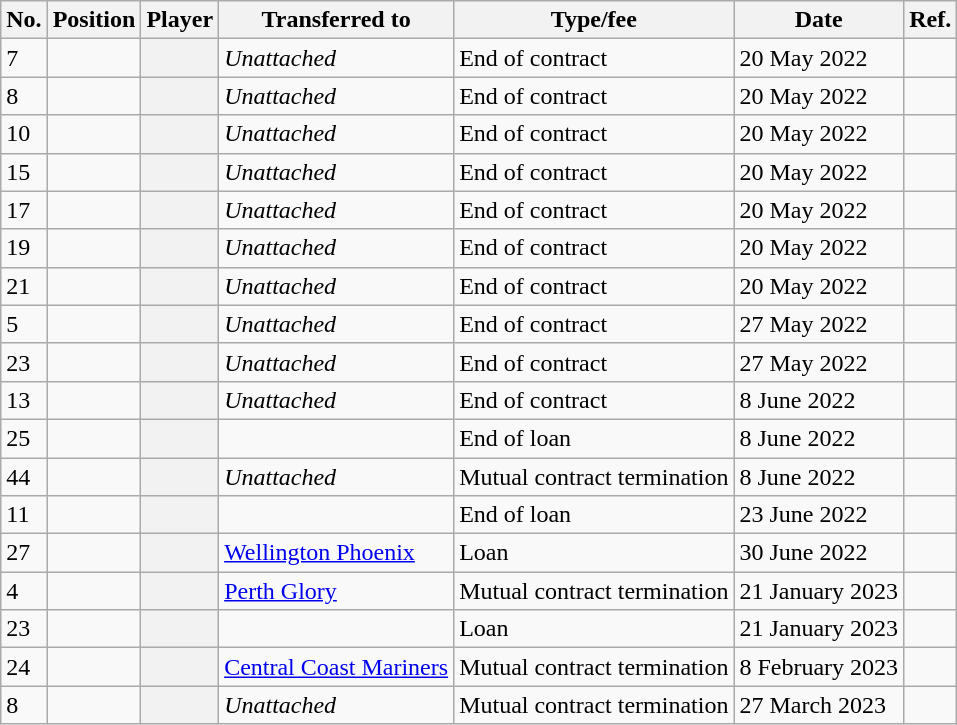<table class="wikitable plainrowheaders sortable" style="text-align:center; text-align:left">
<tr>
<th scope="col">No.</th>
<th scope="col">Position</th>
<th scope="col">Player</th>
<th scope="col">Transferred to</th>
<th scope="col">Type/fee</th>
<th scope="col">Date</th>
<th scope="col" class="unsortable">Ref.</th>
</tr>
<tr>
<td>7</td>
<td></td>
<th scope="row"></th>
<td><em>Unattached</em></td>
<td>End of contract</td>
<td>20 May 2022</td>
<td></td>
</tr>
<tr>
<td>8</td>
<td></td>
<th scope="row"></th>
<td><em>Unattached</em></td>
<td>End of contract</td>
<td>20 May 2022</td>
<td></td>
</tr>
<tr>
<td>10</td>
<td></td>
<th scope="row"></th>
<td><em>Unattached</em></td>
<td>End of contract</td>
<td>20 May 2022</td>
<td></td>
</tr>
<tr>
<td>15</td>
<td></td>
<th scope="row"></th>
<td><em>Unattached</em></td>
<td>End of contract</td>
<td>20 May 2022</td>
<td></td>
</tr>
<tr>
<td>17</td>
<td></td>
<th scope="row"></th>
<td><em>Unattached</em></td>
<td>End of contract</td>
<td>20 May 2022</td>
<td></td>
</tr>
<tr>
<td>19</td>
<td></td>
<th scope="row"></th>
<td><em>Unattached</em></td>
<td>End of contract</td>
<td>20 May 2022</td>
<td></td>
</tr>
<tr>
<td>21</td>
<td></td>
<th scope="row"></th>
<td><em>Unattached</em></td>
<td>End of contract</td>
<td>20 May 2022</td>
<td></td>
</tr>
<tr>
<td>5</td>
<td></td>
<th scope="row"></th>
<td><em>Unattached</em></td>
<td>End of contract</td>
<td>27 May 2022</td>
<td></td>
</tr>
<tr>
<td>23</td>
<td></td>
<th scope="row"></th>
<td><em>Unattached</em></td>
<td>End of contract</td>
<td>27 May 2022</td>
<td></td>
</tr>
<tr>
<td>13</td>
<td></td>
<th scope="row"></th>
<td><em>Unattached</em></td>
<td>End of contract</td>
<td>8 June 2022</td>
<td></td>
</tr>
<tr>
<td>25</td>
<td></td>
<th scope="row"></th>
<td></td>
<td>End of loan</td>
<td>8 June 2022</td>
<td></td>
</tr>
<tr>
<td>44</td>
<td></td>
<th scope="row"></th>
<td><em>Unattached</em></td>
<td>Mutual contract termination</td>
<td>8 June 2022</td>
<td></td>
</tr>
<tr>
<td>11</td>
<td></td>
<th scope="row"></th>
<td></td>
<td>End of loan</td>
<td>23 June 2022</td>
<td></td>
</tr>
<tr>
<td>27</td>
<td></td>
<th scope="row"></th>
<td><a href='#'>Wellington Phoenix</a></td>
<td>Loan</td>
<td>30 June 2022</td>
<td></td>
</tr>
<tr>
<td>4</td>
<td></td>
<th scope="row"></th>
<td><a href='#'>Perth Glory</a></td>
<td>Mutual contract termination</td>
<td>21 January 2023</td>
<td></td>
</tr>
<tr>
<td>23</td>
<td></td>
<th scope="row"></th>
<td></td>
<td>Loan</td>
<td>21 January 2023</td>
<td></td>
</tr>
<tr>
<td>24</td>
<td></td>
<th scope="row"></th>
<td><a href='#'>Central Coast Mariners</a></td>
<td>Mutual contract termination</td>
<td>8 February 2023</td>
<td></td>
</tr>
<tr>
<td>8</td>
<td></td>
<th scope="row"></th>
<td><em>Unattached</em></td>
<td>Mutual contract termination</td>
<td>27 March 2023</td>
<td></td>
</tr>
</table>
